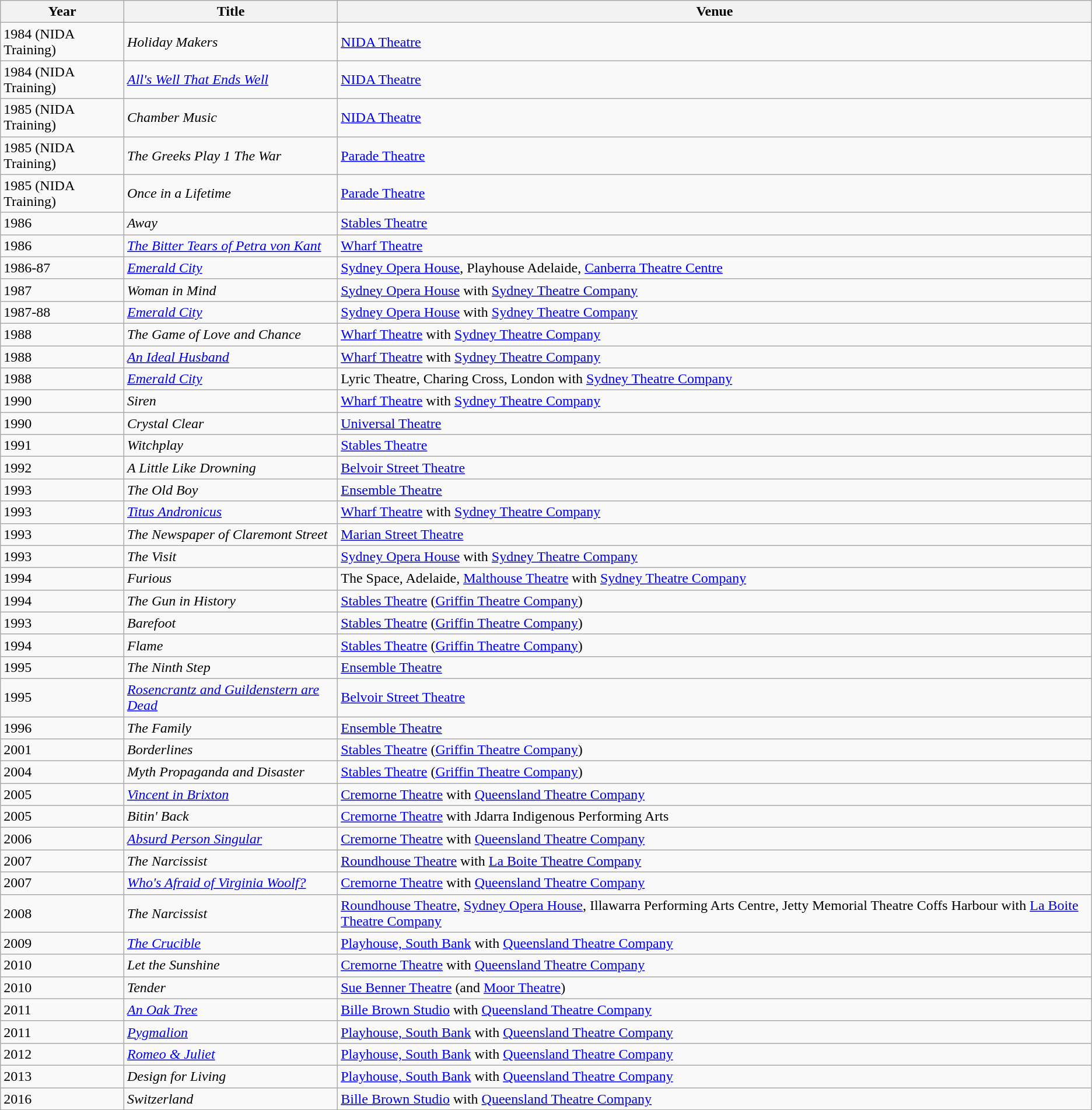<table class="wikitable">
<tr>
<th>Year</th>
<th>Title</th>
<th>Venue</th>
</tr>
<tr>
<td>1984 (NIDA Training)</td>
<td><em>Holiday Makers</em></td>
<td><a href='#'>NIDA Theatre</a></td>
</tr>
<tr>
<td>1984 (NIDA Training)</td>
<td><em><a href='#'>All's Well That Ends Well</a></em></td>
<td><a href='#'>NIDA Theatre</a></td>
</tr>
<tr>
<td>1985 (NIDA Training)</td>
<td><em>Chamber Music</em></td>
<td><a href='#'>NIDA Theatre</a></td>
</tr>
<tr>
<td>1985 (NIDA Training)</td>
<td><em>The Greeks Play 1 The War</em></td>
<td><a href='#'>Parade Theatre</a></td>
</tr>
<tr>
<td>1985 (NIDA Training)</td>
<td><em>Once in a Lifetime</em></td>
<td><a href='#'>Parade Theatre</a></td>
</tr>
<tr>
<td>1986</td>
<td><em>Away</em></td>
<td><a href='#'>Stables Theatre</a></td>
</tr>
<tr>
<td>1986</td>
<td><em><a href='#'>The Bitter Tears of Petra von Kant</a></em></td>
<td><a href='#'>Wharf Theatre</a></td>
</tr>
<tr>
<td>1986-87</td>
<td><em><a href='#'>Emerald City</a></em></td>
<td><a href='#'>Sydney Opera House</a>, Playhouse Adelaide, <a href='#'>Canberra Theatre Centre</a></td>
</tr>
<tr>
<td>1987</td>
<td><em>Woman in Mind</em></td>
<td><a href='#'>Sydney Opera House</a> with <a href='#'>Sydney Theatre Company</a></td>
</tr>
<tr>
<td>1987-88</td>
<td><em><a href='#'>Emerald City</a></em></td>
<td><a href='#'>Sydney Opera House</a> with <a href='#'>Sydney Theatre Company</a></td>
</tr>
<tr>
<td>1988</td>
<td><em>The Game of Love and Chance</em></td>
<td><a href='#'>Wharf Theatre</a> with <a href='#'>Sydney Theatre Company</a></td>
</tr>
<tr>
<td>1988</td>
<td><em><a href='#'>An Ideal Husband</a></em></td>
<td><a href='#'>Wharf Theatre</a> with <a href='#'>Sydney Theatre Company</a></td>
</tr>
<tr>
<td>1988</td>
<td><em><a href='#'>Emerald City</a></em></td>
<td>Lyric Theatre, Charing Cross, London with <a href='#'>Sydney Theatre Company</a></td>
</tr>
<tr>
<td>1990</td>
<td><em>Siren</em></td>
<td><a href='#'>Wharf Theatre</a> with <a href='#'>Sydney Theatre Company</a></td>
</tr>
<tr>
<td>1990</td>
<td><em>Crystal Clear</em></td>
<td><a href='#'>Universal Theatre</a></td>
</tr>
<tr>
<td>1991</td>
<td><em>Witchplay</em></td>
<td><a href='#'>Stables Theatre</a></td>
</tr>
<tr>
<td>1992</td>
<td><em>A Little Like Drowning</em></td>
<td><a href='#'>Belvoir Street Theatre</a></td>
</tr>
<tr>
<td>1993</td>
<td><em>The Old Boy</em></td>
<td><a href='#'>Ensemble Theatre</a></td>
</tr>
<tr>
<td>1993</td>
<td><em><a href='#'>Titus Andronicus</a></em></td>
<td><a href='#'>Wharf Theatre</a> with <a href='#'>Sydney Theatre Company</a></td>
</tr>
<tr>
<td>1993</td>
<td><em>The Newspaper of Claremont Street</em></td>
<td><a href='#'>Marian Street Theatre</a></td>
</tr>
<tr>
<td>1993</td>
<td><em>The Visit</em></td>
<td><a href='#'>Sydney Opera House</a> with <a href='#'>Sydney Theatre Company</a></td>
</tr>
<tr>
<td>1994</td>
<td><em>Furious</em></td>
<td>The Space, Adelaide, <a href='#'>Malthouse Theatre</a> with <a href='#'>Sydney Theatre Company</a></td>
</tr>
<tr>
<td>1994</td>
<td><em>The Gun in History</em></td>
<td><a href='#'>Stables Theatre</a> (<a href='#'>Griffin Theatre Company</a>)</td>
</tr>
<tr>
<td>1993</td>
<td><em>Barefoot</em></td>
<td><a href='#'>Stables Theatre</a> (<a href='#'>Griffin Theatre Company</a>)</td>
</tr>
<tr>
<td>1994</td>
<td><em>Flame</em></td>
<td><a href='#'>Stables Theatre</a> (<a href='#'>Griffin Theatre Company</a>)</td>
</tr>
<tr>
<td>1995</td>
<td><em>The Ninth Step</em></td>
<td><a href='#'>Ensemble Theatre</a></td>
</tr>
<tr>
<td>1995</td>
<td><em><a href='#'>Rosencrantz and Guildenstern are Dead</a></em></td>
<td><a href='#'>Belvoir Street Theatre</a></td>
</tr>
<tr>
<td>1996</td>
<td><em>The Family</em></td>
<td><a href='#'>Ensemble Theatre</a></td>
</tr>
<tr>
<td>2001</td>
<td><em>Borderlines</em></td>
<td><a href='#'>Stables Theatre</a> (<a href='#'>Griffin Theatre Company</a>)</td>
</tr>
<tr>
<td>2004</td>
<td><em>Myth Propaganda and Disaster</em></td>
<td><a href='#'>Stables Theatre</a> (<a href='#'>Griffin Theatre Company</a>)</td>
</tr>
<tr>
<td>2005</td>
<td><em><a href='#'>Vincent in Brixton</a></em></td>
<td><a href='#'>Cremorne Theatre</a> with <a href='#'>Queensland Theatre Company</a></td>
</tr>
<tr>
<td>2005</td>
<td><em>Bitin' Back</em></td>
<td><a href='#'>Cremorne Theatre</a> with Jdarra Indigenous Performing Arts</td>
</tr>
<tr>
<td>2006</td>
<td><em><a href='#'>Absurd Person Singular</a></em></td>
<td><a href='#'>Cremorne Theatre</a> with <a href='#'>Queensland Theatre Company</a></td>
</tr>
<tr>
<td>2007</td>
<td><em>The Narcissist</em></td>
<td><a href='#'>Roundhouse Theatre</a> with <a href='#'>La Boite Theatre Company</a></td>
</tr>
<tr>
<td>2007</td>
<td><em><a href='#'>Who's Afraid of Virginia Woolf?</a></em></td>
<td><a href='#'>Cremorne Theatre</a> with <a href='#'>Queensland Theatre Company</a></td>
</tr>
<tr>
<td>2008</td>
<td><em>The Narcissist</em></td>
<td><a href='#'>Roundhouse Theatre</a>, <a href='#'>Sydney Opera House</a>, Illawarra Performing Arts Centre, Jetty Memorial Theatre Coffs Harbour with <a href='#'>La Boite Theatre Company</a></td>
</tr>
<tr>
<td>2009</td>
<td><em><a href='#'>The Crucible</a></em></td>
<td><a href='#'>Playhouse, South Bank</a> with <a href='#'>Queensland Theatre Company</a></td>
</tr>
<tr>
<td>2010</td>
<td><em>Let the Sunshine</em></td>
<td><a href='#'>Cremorne Theatre</a> with <a href='#'>Queensland Theatre Company</a></td>
</tr>
<tr>
<td>2010</td>
<td><em>Tender</em></td>
<td><a href='#'>Sue Benner Theatre</a> (and <a href='#'>Moor Theatre</a>)</td>
</tr>
<tr>
<td>2011</td>
<td><em><a href='#'>An Oak Tree</a></em></td>
<td><a href='#'>Bille Brown Studio</a> with <a href='#'>Queensland Theatre Company</a></td>
</tr>
<tr>
<td>2011</td>
<td><em><a href='#'>Pygmalion</a></em></td>
<td><a href='#'>Playhouse, South Bank</a> with <a href='#'>Queensland Theatre Company</a></td>
</tr>
<tr>
<td>2012</td>
<td><em><a href='#'>Romeo & Juliet</a></em></td>
<td><a href='#'>Playhouse, South Bank</a> with <a href='#'>Queensland Theatre Company</a></td>
</tr>
<tr>
<td>2013</td>
<td><em>Design for Living</em></td>
<td><a href='#'>Playhouse, South Bank</a> with <a href='#'>Queensland Theatre Company</a></td>
</tr>
<tr>
<td>2016</td>
<td><em>Switzerland</em></td>
<td><a href='#'>Bille Brown Studio</a> with <a href='#'>Queensland Theatre Company</a></td>
</tr>
</table>
